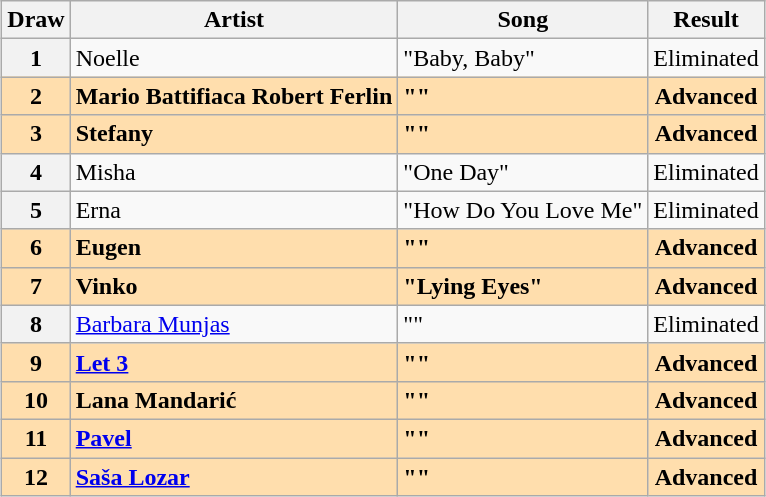<table class="wikitable sortable plainrowheaders" style="margin: 1em auto 1em auto; text-align:center">
<tr>
<th>Draw</th>
<th>Artist</th>
<th>Song</th>
<th>Result</th>
</tr>
<tr>
<th scope="row" style="text-align:center">1</th>
<td align="left">Noelle</td>
<td align="left">"Baby, Baby"</td>
<td>Eliminated</td>
</tr>
<tr style="font-weight:bold; background:navajowhite;">
<th scope="row" style="text-align:center; font-weight:bold; background:navajowhite;">2</th>
<td align="left">Mario Battifiaca  Robert Ferlin</td>
<td align="left">""</td>
<td>Advanced</td>
</tr>
<tr style="font-weight:bold; background:navajowhite;">
<th scope="row" style="text-align:center; font-weight:bold; background:navajowhite;">3</th>
<td align="left">Stefany</td>
<td align="left">""</td>
<td>Advanced</td>
</tr>
<tr>
<th scope="row" style="text-align:center">4</th>
<td align="left">Misha</td>
<td align="left">"One Day"</td>
<td>Eliminated</td>
</tr>
<tr>
<th scope="row" style="text-align:center">5</th>
<td align="left">Erna</td>
<td align="left">"How Do You Love Me"</td>
<td>Eliminated</td>
</tr>
<tr style="font-weight:bold; background:navajowhite;">
<th scope="row" style="text-align:center; font-weight:bold; background:navajowhite;">6</th>
<td align="left">Eugen</td>
<td align="left">""</td>
<td>Advanced</td>
</tr>
<tr style="font-weight:bold; background:navajowhite;">
<th scope="row" style="text-align:center; font-weight:bold; background:navajowhite;">7</th>
<td align="left">Vinko</td>
<td align="left">"Lying Eyes"</td>
<td>Advanced</td>
</tr>
<tr>
<th scope="row" style="text-align:center">8</th>
<td align="left"><a href='#'>Barbara Munjas</a></td>
<td align="left">""</td>
<td>Eliminated</td>
</tr>
<tr style="font-weight:bold; background:navajowhite;">
<th scope="row" style="text-align:center; font-weight:bold; background:navajowhite;">9</th>
<td align="left"><a href='#'>Let 3</a></td>
<td align="left">""</td>
<td>Advanced</td>
</tr>
<tr style="font-weight:bold; background:navajowhite;">
<th scope="row" style="text-align:center; font-weight:bold; background:navajowhite;">10</th>
<td align="left">Lana Mandarić</td>
<td align="left">""</td>
<td>Advanced</td>
</tr>
<tr style="font-weight:bold; background:navajowhite;">
<th scope="row" style="text-align:center; font-weight:bold; background:navajowhite;">11</th>
<td align="left"><a href='#'>Pavel</a></td>
<td align="left">""</td>
<td>Advanced</td>
</tr>
<tr style="font-weight:bold; background:navajowhite;">
<th scope="row" style="text-align:center; font-weight:bold; background:navajowhite;">12</th>
<td align="left"><a href='#'>Saša Lozar</a></td>
<td align="left">""</td>
<td>Advanced</td>
</tr>
</table>
